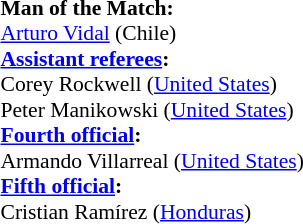<table width=50% style="font-size:90%">
<tr>
<td><br><strong>Man of the Match:</strong>
<br><a href='#'>Arturo Vidal</a> (Chile)<br><strong><a href='#'>Assistant referees</a>:</strong>
<br>Corey Rockwell (<a href='#'>United States</a>)
<br>Peter Manikowski (<a href='#'>United States</a>)
<br><strong><a href='#'>Fourth official</a>:</strong>
<br>Armando Villarreal (<a href='#'>United States</a>)
<br><strong><a href='#'>Fifth official</a>:</strong>
<br>Cristian Ramírez (<a href='#'>Honduras</a>)</td>
</tr>
</table>
